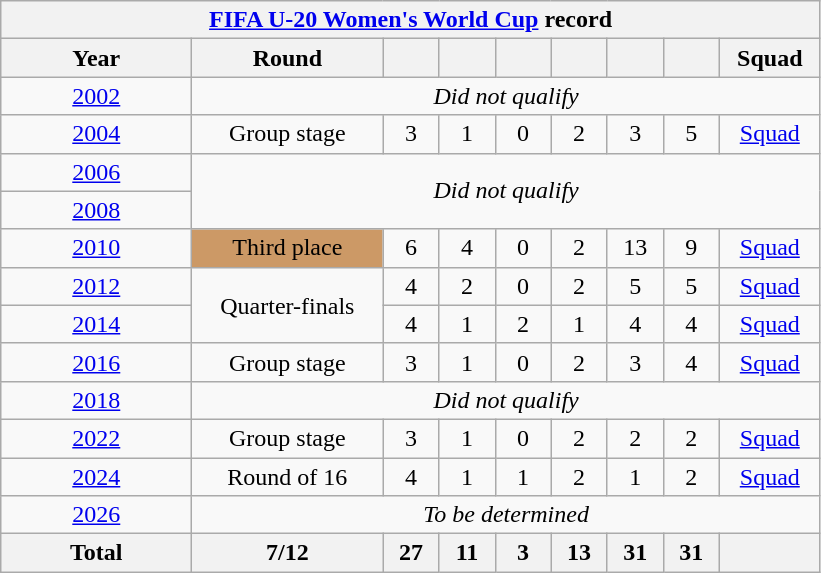<table class="wikitable" style="text-align: center;">
<tr>
<th colspan=9><a href='#'>FIFA U-20 Women's World Cup</a> record</th>
</tr>
<tr>
<th width="120">Year</th>
<th width="120">Round</th>
<th width="30"></th>
<th width="30"></th>
<th width="30"></th>
<th width="30"></th>
<th width="30"></th>
<th width="30"></th>
<th width="60">Squad</th>
</tr>
<tr>
<td> <a href='#'>2002</a></td>
<td colspan=8><em>Did not qualify</em></td>
</tr>
<tr>
<td> <a href='#'>2004</a></td>
<td>Group stage</td>
<td>3</td>
<td>1</td>
<td>0</td>
<td>2</td>
<td>3</td>
<td>5</td>
<td><a href='#'>Squad</a></td>
</tr>
<tr>
<td> <a href='#'>2006</a></td>
<td rowspan=2 colspan=8><em>Did not qualify</em></td>
</tr>
<tr>
<td> <a href='#'>2008</a></td>
</tr>
<tr>
<td> <a href='#'>2010</a></td>
<td bgcolor=#cc9966>Third place</td>
<td>6</td>
<td>4</td>
<td>0</td>
<td>2</td>
<td>13</td>
<td>9</td>
<td><a href='#'>Squad</a></td>
</tr>
<tr>
<td> <a href='#'>2012</a></td>
<td rowspan=2>Quarter-finals</td>
<td>4</td>
<td>2</td>
<td>0</td>
<td>2</td>
<td>5</td>
<td>5</td>
<td><a href='#'>Squad</a></td>
</tr>
<tr>
<td> <a href='#'>2014</a></td>
<td>4</td>
<td>1</td>
<td>2</td>
<td>1</td>
<td>4</td>
<td>4</td>
<td><a href='#'>Squad</a></td>
</tr>
<tr>
<td> <a href='#'>2016</a></td>
<td>Group stage</td>
<td>3</td>
<td>1</td>
<td>0</td>
<td>2</td>
<td>3</td>
<td>4</td>
<td><a href='#'>Squad</a></td>
</tr>
<tr>
<td> <a href='#'>2018</a></td>
<td colspan=8><em>Did not qualify</em></td>
</tr>
<tr>
<td> <a href='#'>2022</a></td>
<td>Group stage</td>
<td>3</td>
<td>1</td>
<td>0</td>
<td>2</td>
<td>2</td>
<td>2</td>
<td><a href='#'>Squad</a></td>
</tr>
<tr>
<td> <a href='#'>2024</a></td>
<td>Round of 16</td>
<td>4</td>
<td>1</td>
<td>1</td>
<td>2</td>
<td>1</td>
<td>2</td>
<td><a href='#'>Squad</a></td>
</tr>
<tr>
<td> <a href='#'>2026</a></td>
<td colspan=8><em>To be determined</em></td>
</tr>
<tr>
<th>Total</th>
<th>7/12</th>
<th>27</th>
<th>11</th>
<th>3</th>
<th>13</th>
<th>31</th>
<th>31</th>
<th></th>
</tr>
</table>
